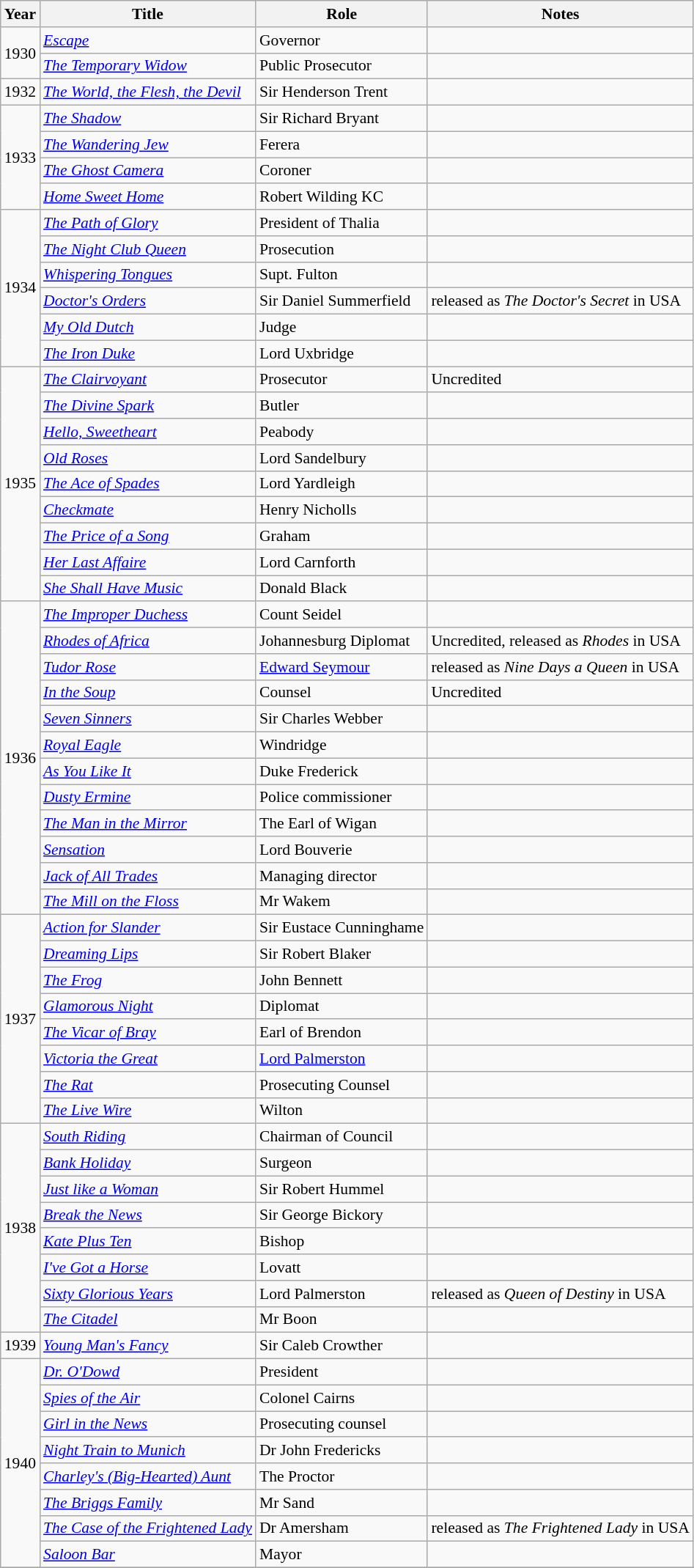<table class="wikitable" style="font-size: 90%;">
<tr>
<th>Year</th>
<th>Title</th>
<th>Role</th>
<th>Notes</th>
</tr>
<tr>
<td rowspan="2">1930</td>
<td><em><a href='#'>Escape</a></em></td>
<td>Governor</td>
<td></td>
</tr>
<tr>
<td><em><a href='#'>The Temporary Widow</a></em></td>
<td>Public Prosecutor</td>
<td></td>
</tr>
<tr>
<td>1932</td>
<td><em><a href='#'>The World, the Flesh, the Devil</a></em></td>
<td>Sir Henderson Trent</td>
<td></td>
</tr>
<tr>
<td rowspan="4">1933</td>
<td><em><a href='#'>The Shadow</a></em></td>
<td>Sir Richard Bryant</td>
<td></td>
</tr>
<tr>
<td><em><a href='#'>The Wandering Jew</a></em></td>
<td>Ferera</td>
<td></td>
</tr>
<tr>
<td><em><a href='#'>The Ghost Camera</a></em></td>
<td>Coroner</td>
<td></td>
</tr>
<tr>
<td><em><a href='#'>Home Sweet Home</a></em></td>
<td>Robert Wilding KC</td>
<td></td>
</tr>
<tr>
<td rowspan="6">1934</td>
<td><em><a href='#'>The Path of Glory</a></em></td>
<td>President of Thalia</td>
<td></td>
</tr>
<tr>
<td><em><a href='#'>The Night Club Queen</a></em></td>
<td>Prosecution</td>
<td></td>
</tr>
<tr>
<td><em><a href='#'>Whispering Tongues</a></em></td>
<td>Supt. Fulton</td>
<td></td>
</tr>
<tr>
<td><em><a href='#'>Doctor's Orders</a></em></td>
<td>Sir Daniel Summerfield</td>
<td>released as <em>The Doctor's Secret</em> in USA</td>
</tr>
<tr>
<td><em><a href='#'>My Old Dutch</a></em></td>
<td>Judge</td>
<td></td>
</tr>
<tr>
<td><em><a href='#'>The Iron Duke</a></em></td>
<td>Lord Uxbridge</td>
<td></td>
</tr>
<tr>
<td rowspan="9">1935</td>
<td><em><a href='#'>The Clairvoyant</a></em></td>
<td>Prosecutor</td>
<td>Uncredited</td>
</tr>
<tr>
<td><em><a href='#'>The Divine Spark</a></em></td>
<td>Butler</td>
<td></td>
</tr>
<tr>
<td><em><a href='#'>Hello, Sweetheart</a></em></td>
<td>Peabody</td>
<td></td>
</tr>
<tr>
<td><em><a href='#'>Old Roses</a></em></td>
<td>Lord Sandelbury</td>
<td></td>
</tr>
<tr>
<td><em><a href='#'>The Ace of Spades</a></em></td>
<td>Lord Yardleigh</td>
<td></td>
</tr>
<tr>
<td><em><a href='#'>Checkmate</a></em></td>
<td>Henry Nicholls</td>
<td></td>
</tr>
<tr>
<td><em><a href='#'>The Price of a Song</a></em></td>
<td>Graham</td>
<td></td>
</tr>
<tr>
<td><em><a href='#'>Her Last Affaire</a></em></td>
<td>Lord Carnforth</td>
<td></td>
</tr>
<tr>
<td><em><a href='#'>She Shall Have Music</a></em></td>
<td>Donald Black</td>
<td></td>
</tr>
<tr>
<td rowspan="12">1936</td>
<td><em><a href='#'>The Improper Duchess</a></em></td>
<td>Count Seidel</td>
<td></td>
</tr>
<tr>
<td><em><a href='#'>Rhodes of Africa</a></em></td>
<td>Johannesburg Diplomat</td>
<td>Uncredited, released as <em>Rhodes</em> in USA</td>
</tr>
<tr>
<td><em><a href='#'>Tudor Rose</a></em></td>
<td><a href='#'>Edward Seymour</a></td>
<td>released as <em>Nine Days a Queen</em> in USA</td>
</tr>
<tr>
<td><em><a href='#'>In the Soup</a></em></td>
<td>Counsel</td>
<td>Uncredited</td>
</tr>
<tr>
<td><em><a href='#'>Seven Sinners</a></em></td>
<td>Sir Charles Webber</td>
<td></td>
</tr>
<tr>
<td><em><a href='#'>Royal Eagle</a></em></td>
<td>Windridge</td>
<td></td>
</tr>
<tr>
<td><em><a href='#'>As You Like It</a></em></td>
<td>Duke Frederick</td>
<td></td>
</tr>
<tr>
<td><em><a href='#'>Dusty Ermine</a></em></td>
<td>Police commissioner</td>
<td></td>
</tr>
<tr>
<td><em><a href='#'>The Man in the Mirror</a></em></td>
<td>The Earl of Wigan</td>
<td></td>
</tr>
<tr>
<td><em><a href='#'>Sensation</a></em></td>
<td>Lord Bouverie</td>
<td></td>
</tr>
<tr>
<td><em><a href='#'>Jack of All Trades</a></em></td>
<td>Managing director</td>
<td></td>
</tr>
<tr>
<td><em><a href='#'>The Mill on the Floss</a></em></td>
<td>Mr Wakem</td>
<td></td>
</tr>
<tr>
<td rowspan="8">1937</td>
<td><em><a href='#'>Action for Slander</a></em></td>
<td>Sir Eustace Cunninghame</td>
<td></td>
</tr>
<tr>
<td><em><a href='#'>Dreaming Lips</a></em></td>
<td>Sir Robert Blaker</td>
<td></td>
</tr>
<tr>
<td><em><a href='#'>The Frog</a></em></td>
<td>John Bennett</td>
<td></td>
</tr>
<tr>
<td><em><a href='#'>Glamorous Night</a></em></td>
<td>Diplomat</td>
<td></td>
</tr>
<tr>
<td><em><a href='#'>The Vicar of Bray</a></em></td>
<td>Earl of Brendon</td>
<td></td>
</tr>
<tr>
<td><em><a href='#'>Victoria the Great</a></em></td>
<td><a href='#'>Lord Palmerston</a></td>
<td></td>
</tr>
<tr>
<td><em><a href='#'>The Rat</a></em></td>
<td>Prosecuting Counsel</td>
<td></td>
</tr>
<tr>
<td><em><a href='#'>The Live Wire</a></em></td>
<td>Wilton</td>
<td></td>
</tr>
<tr>
<td rowspan="8">1938</td>
<td><em><a href='#'>South Riding</a></em></td>
<td>Chairman of Council</td>
<td></td>
</tr>
<tr>
<td><em><a href='#'>Bank Holiday</a></em></td>
<td>Surgeon</td>
<td></td>
</tr>
<tr>
<td><em><a href='#'>Just like a Woman</a></em></td>
<td>Sir Robert Hummel</td>
<td></td>
</tr>
<tr>
<td><em><a href='#'>Break the News</a></em></td>
<td>Sir George Bickory</td>
<td></td>
</tr>
<tr>
<td><em><a href='#'>Kate Plus Ten</a></em></td>
<td>Bishop</td>
<td></td>
</tr>
<tr>
<td><em><a href='#'>I've Got a Horse</a></em></td>
<td>Lovatt</td>
<td></td>
</tr>
<tr>
<td><em><a href='#'>Sixty Glorious Years</a></em></td>
<td>Lord Palmerston</td>
<td>released as <em>Queen of Destiny</em> in USA</td>
</tr>
<tr>
<td><em><a href='#'>The Citadel</a></em></td>
<td>Mr Boon</td>
<td></td>
</tr>
<tr>
<td>1939</td>
<td><em><a href='#'>Young Man's Fancy</a></em></td>
<td>Sir Caleb Crowther</td>
<td></td>
</tr>
<tr>
<td rowspan="8">1940</td>
<td><em><a href='#'>Dr. O'Dowd</a></em></td>
<td>President</td>
<td></td>
</tr>
<tr>
<td><em><a href='#'>Spies of the Air</a></em></td>
<td>Colonel Cairns</td>
<td></td>
</tr>
<tr>
<td><em><a href='#'>Girl in the News</a></em></td>
<td>Prosecuting counsel</td>
<td></td>
</tr>
<tr>
<td><em><a href='#'>Night Train to Munich</a></em></td>
<td>Dr John Fredericks</td>
<td></td>
</tr>
<tr>
<td><em><a href='#'>Charley's (Big-Hearted) Aunt</a></em></td>
<td>The Proctor</td>
<td></td>
</tr>
<tr>
<td><em><a href='#'>The Briggs Family</a></em></td>
<td>Mr Sand</td>
<td></td>
</tr>
<tr>
<td><em><a href='#'>The Case of the Frightened Lady</a></em></td>
<td>Dr Amersham</td>
<td>released as <em>The Frightened Lady</em> in USA</td>
</tr>
<tr>
<td><em><a href='#'>Saloon Bar</a></em></td>
<td>Mayor</td>
<td></td>
</tr>
<tr>
</tr>
</table>
